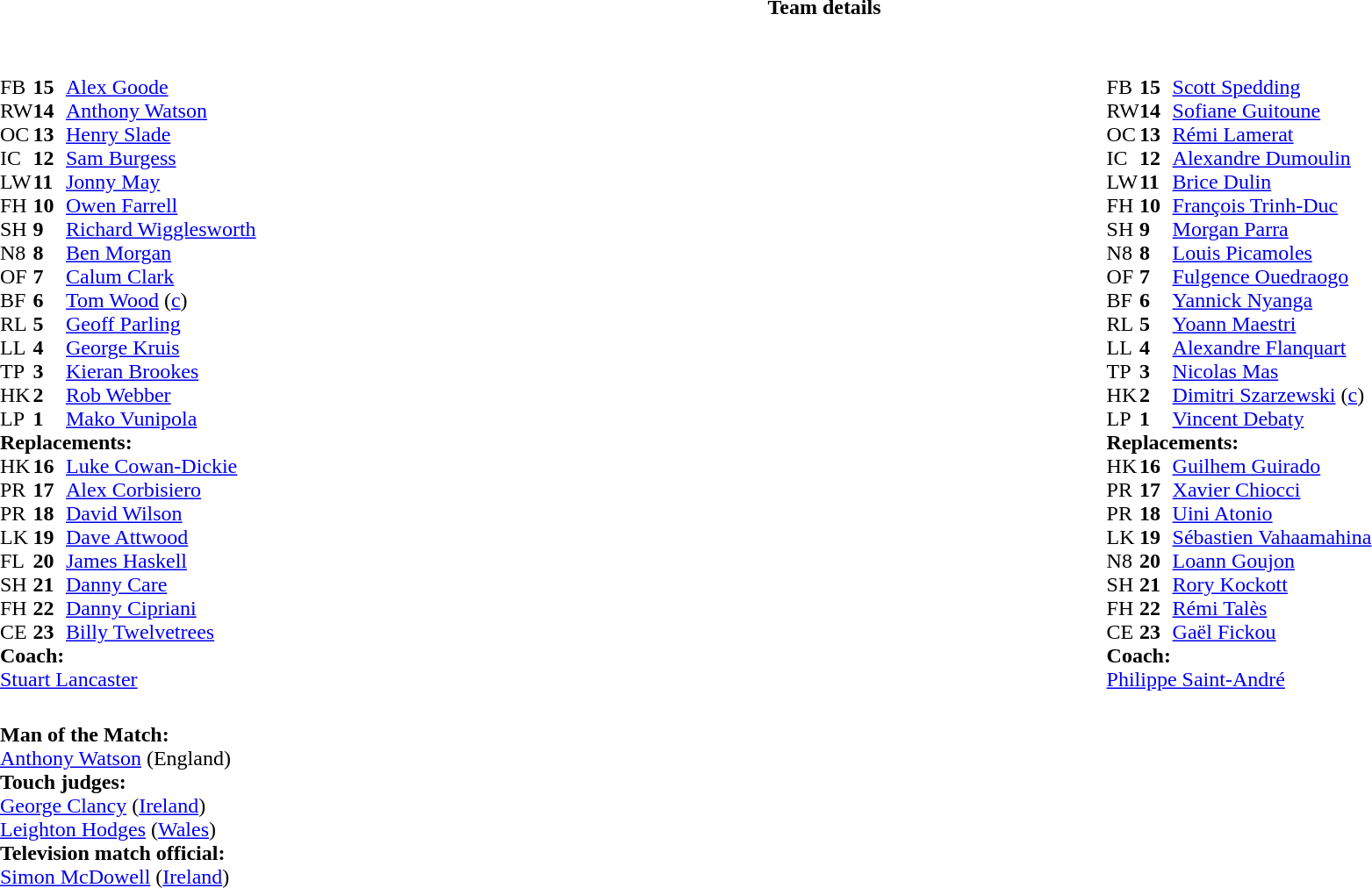<table border="0" width="100%" class="collapsible collapsed">
<tr>
<th>Team details</th>
</tr>
<tr>
<td><br><table style="width:100%;">
<tr>
<td style="vertical-align:top; width:50%"><br><table cellspacing="0" cellpadding="0">
<tr>
<th width="25"></th>
<th width="25"></th>
</tr>
<tr>
<td>FB</td>
<td><strong>15</strong></td>
<td><a href='#'>Alex Goode</a></td>
<td></td>
<td></td>
</tr>
<tr>
<td>RW</td>
<td><strong>14</strong></td>
<td><a href='#'>Anthony Watson</a></td>
</tr>
<tr>
<td>OC</td>
<td><strong>13</strong></td>
<td><a href='#'>Henry Slade</a></td>
<td></td>
<td></td>
</tr>
<tr>
<td>IC</td>
<td><strong>12</strong></td>
<td><a href='#'>Sam Burgess</a></td>
<td></td>
</tr>
<tr>
<td>LW</td>
<td><strong>11</strong></td>
<td><a href='#'>Jonny May</a></td>
</tr>
<tr>
<td>FH</td>
<td><strong>10</strong></td>
<td><a href='#'>Owen Farrell</a></td>
</tr>
<tr>
<td>SH</td>
<td><strong>9</strong></td>
<td><a href='#'>Richard Wigglesworth</a></td>
<td></td>
<td></td>
</tr>
<tr>
<td>N8</td>
<td><strong>8</strong></td>
<td><a href='#'>Ben Morgan</a></td>
<td></td>
<td></td>
</tr>
<tr>
<td>OF</td>
<td><strong>7</strong></td>
<td><a href='#'>Calum Clark</a></td>
<td></td>
</tr>
<tr>
<td>BF</td>
<td><strong>6</strong></td>
<td><a href='#'>Tom Wood</a> (<a href='#'>c</a>)</td>
</tr>
<tr>
<td>RL</td>
<td><strong>5</strong></td>
<td><a href='#'>Geoff Parling</a></td>
<td></td>
<td></td>
</tr>
<tr>
<td>LL</td>
<td><strong>4</strong></td>
<td><a href='#'>George Kruis</a></td>
</tr>
<tr>
<td>TP</td>
<td><strong>3</strong></td>
<td><a href='#'>Kieran Brookes</a></td>
<td></td>
<td></td>
</tr>
<tr>
<td>HK</td>
<td><strong>2</strong></td>
<td><a href='#'>Rob Webber</a></td>
<td></td>
<td></td>
</tr>
<tr>
<td>LP</td>
<td><strong>1</strong></td>
<td><a href='#'>Mako Vunipola</a></td>
<td></td>
<td></td>
</tr>
<tr>
<td colspan=3><strong>Replacements:</strong></td>
</tr>
<tr>
<td>HK</td>
<td><strong>16</strong></td>
<td><a href='#'>Luke Cowan-Dickie</a></td>
<td></td>
<td></td>
</tr>
<tr>
<td>PR</td>
<td><strong>17</strong></td>
<td><a href='#'>Alex Corbisiero</a></td>
<td></td>
<td></td>
</tr>
<tr>
<td>PR</td>
<td><strong>18</strong></td>
<td><a href='#'>David Wilson</a></td>
<td></td>
<td></td>
</tr>
<tr>
<td>LK</td>
<td><strong>19</strong></td>
<td><a href='#'>Dave Attwood</a></td>
<td></td>
<td></td>
</tr>
<tr>
<td>FL</td>
<td><strong>20</strong></td>
<td><a href='#'>James Haskell</a></td>
<td></td>
<td></td>
</tr>
<tr>
<td>SH</td>
<td><strong>21</strong></td>
<td><a href='#'>Danny Care</a></td>
<td></td>
<td></td>
</tr>
<tr>
<td>FH</td>
<td><strong>22</strong></td>
<td><a href='#'>Danny Cipriani</a></td>
<td></td>
<td></td>
</tr>
<tr>
<td>CE</td>
<td><strong>23</strong></td>
<td><a href='#'>Billy Twelvetrees</a></td>
<td></td>
<td></td>
</tr>
<tr>
<td colspan=3><strong>Coach:</strong></td>
</tr>
<tr>
<td colspan="4"> <a href='#'>Stuart Lancaster</a></td>
</tr>
</table>
</td>
<td valign="top"></td>
<td style="vertical-align:top; width:50%"><br><table cellspacing="0" cellpadding="0" style="margin:auto">
<tr>
<th width="25"></th>
<th width="25"></th>
</tr>
<tr>
<td>FB</td>
<td><strong>15</strong></td>
<td><a href='#'>Scott Spedding</a></td>
</tr>
<tr>
<td>RW</td>
<td><strong>14</strong></td>
<td><a href='#'>Sofiane Guitoune</a></td>
</tr>
<tr>
<td>OC</td>
<td><strong>13</strong></td>
<td><a href='#'>Rémi Lamerat</a></td>
</tr>
<tr>
<td>IC</td>
<td><strong>12</strong></td>
<td><a href='#'>Alexandre Dumoulin</a></td>
<td></td>
<td></td>
<td></td>
<td></td>
</tr>
<tr>
<td>LW</td>
<td><strong>11</strong></td>
<td><a href='#'>Brice Dulin</a></td>
<td></td>
<td colspan=2></td>
</tr>
<tr>
<td>FH</td>
<td><strong>10</strong></td>
<td><a href='#'>François Trinh-Duc</a></td>
<td></td>
<td></td>
</tr>
<tr>
<td>SH</td>
<td><strong>9</strong></td>
<td><a href='#'>Morgan Parra</a></td>
<td></td>
<td></td>
</tr>
<tr>
<td>N8</td>
<td><strong>8</strong></td>
<td><a href='#'>Louis Picamoles</a></td>
</tr>
<tr>
<td>OF</td>
<td><strong>7</strong></td>
<td><a href='#'>Fulgence Ouedraogo</a></td>
</tr>
<tr>
<td>BF</td>
<td><strong>6</strong></td>
<td><a href='#'>Yannick Nyanga</a></td>
<td></td>
<td></td>
</tr>
<tr>
<td>RL</td>
<td><strong>5</strong></td>
<td><a href='#'>Yoann Maestri</a></td>
<td></td>
<td></td>
</tr>
<tr>
<td>LL</td>
<td><strong>4</strong></td>
<td><a href='#'>Alexandre Flanquart</a></td>
</tr>
<tr>
<td>TP</td>
<td><strong>3</strong></td>
<td><a href='#'>Nicolas Mas</a></td>
<td></td>
<td></td>
</tr>
<tr>
<td>HK</td>
<td><strong>2</strong></td>
<td><a href='#'>Dimitri Szarzewski</a> (<a href='#'>c</a>)</td>
<td></td>
<td></td>
</tr>
<tr>
<td>LP</td>
<td><strong>1</strong></td>
<td><a href='#'>Vincent Debaty</a></td>
<td></td>
<td></td>
</tr>
<tr>
<td colspan=3><strong>Replacements:</strong></td>
</tr>
<tr>
<td>HK</td>
<td><strong>16</strong></td>
<td><a href='#'>Guilhem Guirado</a></td>
<td></td>
<td></td>
</tr>
<tr>
<td>PR</td>
<td><strong>17</strong></td>
<td><a href='#'>Xavier Chiocci</a></td>
<td></td>
<td></td>
</tr>
<tr>
<td>PR</td>
<td><strong>18</strong></td>
<td><a href='#'>Uini Atonio</a></td>
<td></td>
<td></td>
</tr>
<tr>
<td>LK</td>
<td><strong>19</strong></td>
<td><a href='#'>Sébastien Vahaamahina</a></td>
<td></td>
<td></td>
</tr>
<tr>
<td>N8</td>
<td><strong>20</strong></td>
<td><a href='#'>Loann Goujon</a></td>
<td></td>
<td></td>
</tr>
<tr>
<td>SH</td>
<td><strong>21</strong></td>
<td><a href='#'>Rory Kockott</a></td>
<td></td>
<td></td>
</tr>
<tr>
<td>FH</td>
<td><strong>22</strong></td>
<td><a href='#'>Rémi Talès</a></td>
<td></td>
<td></td>
</tr>
<tr>
<td>CE</td>
<td><strong>23</strong></td>
<td><a href='#'>Gaël Fickou</a></td>
<td></td>
<td></td>
<td></td>
<td></td>
</tr>
<tr>
<td colspan=3><strong>Coach:</strong></td>
</tr>
<tr>
<td colspan="4"> <a href='#'>Philippe Saint-André</a></td>
</tr>
</table>
</td>
</tr>
</table>
<table style="width:100%">
<tr>
<td><br><strong>Man of the Match:</strong>
<br><a href='#'>Anthony Watson</a> (England)<br><strong>Touch judges:</strong>
<br><a href='#'>George Clancy</a> (<a href='#'>Ireland</a>)
<br><a href='#'>Leighton Hodges</a> (<a href='#'>Wales</a>)
<br><strong>Television match official:</strong>
<br><a href='#'>Simon McDowell</a> (<a href='#'>Ireland</a>)</td>
</tr>
</table>
</td>
</tr>
</table>
